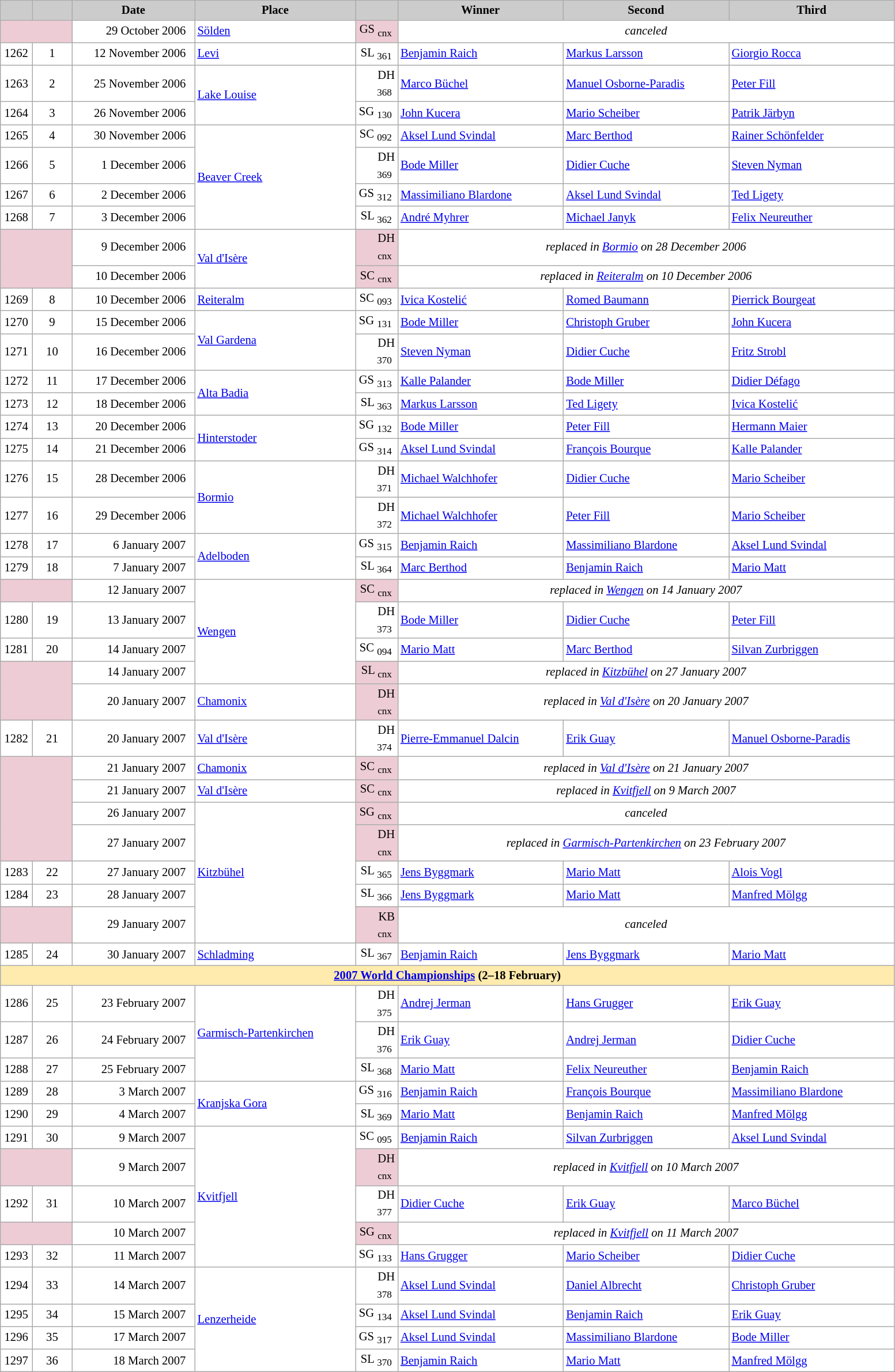<table class="wikitable plainrowheaders" style="background:#fff; font-size:86%; line-height:16px; border:grey solid 1px; border-collapse:collapse;">
<tr style="background:#ccc; text-align:center;">
<td align="center" width="30"></td>
<td align="center" width="40"></td>
<td align="center" width="135"><strong>Date</strong></td>
<td align="center" width="180"><strong>Place</strong></td>
<td align="center" width="42"></td>
<td align="center" width="185"><strong>Winner</strong></td>
<td align="center" width="185"><strong>Second</strong></td>
<td align="center" width="185"><strong>Third</strong></td>
</tr>
<tr>
<td bgcolor="EDCCD5" colspan=2></td>
<td align=right>29 October 2006  </td>
<td> <a href='#'>Sölden</a></td>
<td align=right bgcolor="EDCCD5">GS <sub>cnx</sub> </td>
<td colspan=3 align=center><em>canceled</em></td>
</tr>
<tr>
<td align=center>1262</td>
<td align=center>1</td>
<td align=right>12 November 2006  </td>
<td> <a href='#'>Levi</a></td>
<td align=right>SL <sub>361</sub> </td>
<td> <a href='#'>Benjamin Raich</a></td>
<td> <a href='#'>Markus Larsson</a></td>
<td> <a href='#'>Giorgio Rocca</a></td>
</tr>
<tr>
<td align=center>1263</td>
<td align=center>2</td>
<td align=right>25 November 2006  </td>
<td rowspan=2> <a href='#'>Lake Louise</a></td>
<td align=right>DH <sub>368</sub> </td>
<td> <a href='#'>Marco Büchel</a></td>
<td> <a href='#'>Manuel Osborne-Paradis</a></td>
<td> <a href='#'>Peter Fill</a></td>
</tr>
<tr>
<td align=center>1264</td>
<td align=center>3</td>
<td align=right>26 November 2006  </td>
<td align=right>SG <sub>130</sub> </td>
<td> <a href='#'>John Kucera</a></td>
<td> <a href='#'>Mario Scheiber</a></td>
<td> <a href='#'>Patrik Järbyn</a></td>
</tr>
<tr>
<td align=center>1265</td>
<td align=center>4</td>
<td align=right>30 November 2006  </td>
<td rowspan=4> <a href='#'>Beaver Creek</a></td>
<td align=right>SC <sub>092</sub> </td>
<td> <a href='#'>Aksel Lund Svindal</a></td>
<td> <a href='#'>Marc Berthod</a></td>
<td> <a href='#'>Rainer Schönfelder</a></td>
</tr>
<tr>
<td align=center>1266</td>
<td align=center>5</td>
<td align=right>1 December 2006  </td>
<td align=right>DH <sub>369</sub> </td>
<td> <a href='#'>Bode Miller</a></td>
<td> <a href='#'>Didier Cuche</a></td>
<td> <a href='#'>Steven Nyman</a></td>
</tr>
<tr>
<td align=center>1267</td>
<td align=center>6</td>
<td align=right>2 December 2006  </td>
<td align=right>GS <sub>312</sub> </td>
<td> <a href='#'>Massimiliano Blardone</a></td>
<td> <a href='#'>Aksel Lund Svindal</a></td>
<td> <a href='#'>Ted Ligety</a></td>
</tr>
<tr>
<td align=center>1268</td>
<td align=center>7</td>
<td align=right>3 December 2006  </td>
<td align=right>SL <sub>362</sub> </td>
<td> <a href='#'>André Myhrer</a></td>
<td> <a href='#'>Michael Janyk</a></td>
<td> <a href='#'>Felix Neureuther</a></td>
</tr>
<tr>
<td bgcolor="EDCCD5" rowspan=2 colspan=2></td>
<td align=right>9 December 2006  </td>
<td rowspan=2> <a href='#'>Val d'Isère</a></td>
<td align=right bgcolor="EDCCD5">DH <sub>cnx</sub> </td>
<td colspan=3 align=center><em>replaced in <a href='#'>Bormio</a> on 28 December 2006</em></td>
</tr>
<tr>
<td align=right>10 December 2006  </td>
<td align=right bgcolor="EDCCD5">SC <sub>cnx</sub> </td>
<td colspan=3 align=center><em>replaced in <a href='#'>Reiteralm</a> on 10 December 2006</em></td>
</tr>
<tr>
<td align=center>1269</td>
<td align=center>8</td>
<td align=right><small></small>10 December 2006  </td>
<td> <a href='#'>Reiteralm</a></td>
<td align=right>SC <sub>093</sub> </td>
<td> <a href='#'>Ivica Kostelić</a></td>
<td> <a href='#'>Romed Baumann</a></td>
<td> <a href='#'>Pierrick Bourgeat</a></td>
</tr>
<tr>
<td align=center>1270</td>
<td align=center>9</td>
<td align=right>15 December 2006  </td>
<td rowspan=2> <a href='#'>Val Gardena</a></td>
<td align=right>SG <sub>131</sub> </td>
<td> <a href='#'>Bode Miller</a></td>
<td> <a href='#'>Christoph Gruber</a></td>
<td> <a href='#'>John Kucera</a></td>
</tr>
<tr>
<td align=center>1271</td>
<td align=center>10</td>
<td align=right>16 December 2006  </td>
<td align=right>DH <sub>370</sub> </td>
<td> <a href='#'>Steven Nyman</a></td>
<td> <a href='#'>Didier Cuche</a></td>
<td> <a href='#'>Fritz Strobl</a></td>
</tr>
<tr>
<td align=center>1272</td>
<td align=center>11</td>
<td align=right>17 December 2006  </td>
<td rowspan=2> <a href='#'>Alta Badia</a></td>
<td align=right>GS <sub>313</sub> </td>
<td> <a href='#'>Kalle Palander</a></td>
<td> <a href='#'>Bode Miller</a></td>
<td> <a href='#'>Didier Défago</a></td>
</tr>
<tr>
<td align=center>1273</td>
<td align=center>12</td>
<td align=right>18 December 2006  </td>
<td align=right>SL <sub>363</sub> </td>
<td> <a href='#'>Markus Larsson</a></td>
<td> <a href='#'>Ted Ligety</a></td>
<td> <a href='#'>Ivica Kostelić</a></td>
</tr>
<tr>
<td align=center>1274</td>
<td align=center>13</td>
<td align=right>20 December 2006  </td>
<td rowspan=2> <a href='#'>Hinterstoder</a></td>
<td align=right>SG <sub>132</sub> </td>
<td> <a href='#'>Bode Miller</a></td>
<td> <a href='#'>Peter Fill</a></td>
<td> <a href='#'>Hermann Maier</a></td>
</tr>
<tr>
<td align=center>1275</td>
<td align=center>14</td>
<td align=right>21 December 2006  </td>
<td align=right>GS <sub>314</sub> </td>
<td> <a href='#'>Aksel Lund Svindal</a></td>
<td> <a href='#'>François Bourque</a></td>
<td> <a href='#'>Kalle Palander</a></td>
</tr>
<tr>
<td align=center>1276</td>
<td align=center>15</td>
<td align=right><small></small>28 December 2006  </td>
<td rowspan=2> <a href='#'>Bormio</a></td>
<td align=right>DH <sub>371</sub> </td>
<td> <a href='#'>Michael Walchhofer</a></td>
<td> <a href='#'>Didier Cuche</a></td>
<td> <a href='#'>Mario Scheiber</a></td>
</tr>
<tr>
<td align=center>1277</td>
<td align=center>16</td>
<td align=right>29 December 2006  </td>
<td align=right>DH <sub>372</sub> </td>
<td> <a href='#'>Michael Walchhofer</a></td>
<td> <a href='#'>Peter Fill</a></td>
<td> <a href='#'>Mario Scheiber</a></td>
</tr>
<tr>
<td align=center>1278</td>
<td align=center>17</td>
<td align=right>6 January 2007  </td>
<td rowspan=2> <a href='#'>Adelboden</a></td>
<td align=right>GS <sub>315</sub> </td>
<td> <a href='#'>Benjamin Raich</a></td>
<td> <a href='#'>Massimiliano Blardone</a></td>
<td> <a href='#'>Aksel Lund Svindal</a></td>
</tr>
<tr>
<td align=center>1279</td>
<td align=center>18</td>
<td align=right>7 January 2007  </td>
<td align=right>SL <sub>364</sub> </td>
<td> <a href='#'>Marc Berthod</a></td>
<td> <a href='#'>Benjamin Raich</a></td>
<td> <a href='#'>Mario Matt</a></td>
</tr>
<tr>
<td bgcolor="EDCCD5" colspan=2></td>
<td align=right>12 January 2007  </td>
<td rowspan=4> <a href='#'>Wengen</a></td>
<td align=right bgcolor="EDCCD5">SC <sub>cnx</sub> </td>
<td colspan=3 align=center><em>replaced in <a href='#'>Wengen</a> on 14 January 2007</em></td>
</tr>
<tr>
<td align=center>1280</td>
<td align=center>19</td>
<td align=right>13 January 2007  </td>
<td align=right>DH <sub>373</sub> </td>
<td> <a href='#'>Bode Miller</a></td>
<td> <a href='#'>Didier Cuche</a></td>
<td> <a href='#'>Peter Fill</a></td>
</tr>
<tr>
<td align=center>1281</td>
<td align=center>20</td>
<td align=right><small></small>14 January 2007  </td>
<td align=right>SC <sub>094</sub> </td>
<td> <a href='#'>Mario Matt</a></td>
<td> <a href='#'>Marc Berthod</a></td>
<td> <a href='#'>Silvan Zurbriggen</a></td>
</tr>
<tr>
<td bgcolor="EDCCD5" colspan=2 rowspan=2></td>
<td align=right>14 January 2007  </td>
<td align=right bgcolor="EDCCD5">SL <sub>cnx</sub> </td>
<td colspan=3 align=center><em>replaced in <a href='#'>Kitzbühel</a> on 27 January 2007</em></td>
</tr>
<tr>
<td align=right>20 January 2007  </td>
<td> <a href='#'>Chamonix</a></td>
<td align=right bgcolor="EDCCD5">DH <sub>cnx</sub> </td>
<td colspan=3 align=center><em>replaced in <a href='#'>Val d'Isère</a> on 20 January 2007</em></td>
</tr>
<tr>
<td align=center>1282</td>
<td align=center>21</td>
<td align=right><small></small>20 January 2007  </td>
<td> <a href='#'>Val d'Isère</a></td>
<td align=right>DH <sub>374</sub> </td>
<td> <a href='#'>Pierre-Emmanuel Dalcin</a></td>
<td> <a href='#'>Erik Guay</a></td>
<td> <a href='#'>Manuel Osborne-Paradis</a></td>
</tr>
<tr>
<td bgcolor="EDCCD5" colspan=2 rowspan=4></td>
<td align=right>21 January 2007  </td>
<td> <a href='#'>Chamonix</a></td>
<td align=right bgcolor="EDCCD5">SC <sub>cnx</sub> </td>
<td colspan=3 align=center><em>replaced in <a href='#'>Val d'Isère</a> on 21 January 2007</em></td>
</tr>
<tr>
<td align=right>21 January 2007  </td>
<td> <a href='#'>Val d'Isère</a></td>
<td align=right bgcolor="EDCCD5">SC <sub>cnx</sub> </td>
<td colspan=3 align=center><em>replaced in <a href='#'>Kvitfjell</a> on 9 March 2007</em></td>
</tr>
<tr>
<td align=right>26 January 2007  </td>
<td rowspan=5> <a href='#'>Kitzbühel</a></td>
<td align=right bgcolor="EDCCD5">SG <sub>cnx</sub> </td>
<td colspan=3 align=center><em>canceled</em></td>
</tr>
<tr>
<td align=right>27 January 2007  </td>
<td align=right bgcolor="EDCCD5">DH <sub>cnx</sub> </td>
<td colspan=3 align=center><em>replaced in <a href='#'>Garmisch-Partenkirchen</a> on 23 February 2007</em></td>
</tr>
<tr>
<td align=center>1283</td>
<td align=center>22</td>
<td align=right><small></small>27 January 2007  </td>
<td align=right>SL <sub>365</sub> </td>
<td> <a href='#'>Jens Byggmark</a></td>
<td> <a href='#'>Mario Matt</a></td>
<td> <a href='#'>Alois Vogl</a></td>
</tr>
<tr>
<td align=center>1284</td>
<td align=center>23</td>
<td align=right>28 January 2007  </td>
<td align=right>SL <sub>366</sub> </td>
<td> <a href='#'>Jens Byggmark</a></td>
<td> <a href='#'>Mario Matt</a></td>
<td> <a href='#'>Manfred Mölgg</a></td>
</tr>
<tr>
<td bgcolor="EDCCD5" colspan=2></td>
<td align=right>29 January 2007  </td>
<td align=right bgcolor="EDCCD5">KB <sub>cnx</sub> </td>
<td colspan=3 align=center><em>canceled</em></td>
</tr>
<tr>
<td align=center>1285</td>
<td align=center>24</td>
<td align=right>30 January 2007  </td>
<td> <a href='#'>Schladming</a></td>
<td align=right>SL <sub>367</sub> </td>
<td> <a href='#'>Benjamin Raich</a></td>
<td> <a href='#'>Jens Byggmark</a></td>
<td> <a href='#'>Mario Matt</a></td>
</tr>
<tr style="background:#FFEBAD">
<td colspan="8" style="text-align:center;"><strong><a href='#'>2007 World Championships</a> (2–18 February)</strong></td>
</tr>
<tr>
<td align=center>1286</td>
<td align=center>25</td>
<td align=right><small></small>23 February 2007  </td>
<td rowspan=3> <a href='#'>Garmisch-Partenkirchen</a></td>
<td align=right>DH <sub>375</sub> </td>
<td> <a href='#'>Andrej Jerman</a></td>
<td> <a href='#'>Hans Grugger</a></td>
<td> <a href='#'>Erik Guay</a></td>
</tr>
<tr>
<td align=center>1287</td>
<td align=center>26</td>
<td align=right>24 February 2007  </td>
<td align=right>DH <sub>376</sub> </td>
<td> <a href='#'>Erik Guay</a></td>
<td> <a href='#'>Andrej Jerman</a></td>
<td> <a href='#'>Didier Cuche</a></td>
</tr>
<tr>
<td align=center>1288</td>
<td align=center>27</td>
<td align=right>25 February 2007  </td>
<td align=right>SL <sub>368</sub> </td>
<td> <a href='#'>Mario Matt</a></td>
<td> <a href='#'>Felix Neureuther</a></td>
<td> <a href='#'>Benjamin Raich</a></td>
</tr>
<tr>
<td align=center>1289</td>
<td align=center>28</td>
<td align=right>3 March 2007  </td>
<td rowspan=2> <a href='#'>Kranjska Gora</a></td>
<td align=right>GS <sub>316</sub> </td>
<td> <a href='#'>Benjamin Raich</a></td>
<td> <a href='#'>François Bourque</a></td>
<td> <a href='#'>Massimiliano Blardone</a></td>
</tr>
<tr>
<td align=center>1290</td>
<td align=center>29</td>
<td align=right>4 March 2007  </td>
<td align=right>SL <sub>369</sub> </td>
<td> <a href='#'>Mario Matt</a></td>
<td> <a href='#'>Benjamin Raich</a></td>
<td> <a href='#'>Manfred Mölgg</a></td>
</tr>
<tr>
<td align=center>1291</td>
<td align=center>30</td>
<td align=right><small></small>9 March 2007  </td>
<td rowspan=5> <a href='#'>Kvitfjell</a></td>
<td align=right>SC <sub>095</sub> </td>
<td> <a href='#'>Benjamin Raich</a></td>
<td> <a href='#'>Silvan Zurbriggen</a></td>
<td> <a href='#'>Aksel Lund Svindal</a></td>
</tr>
<tr>
<td bgcolor="EDCCD5" colspan=2></td>
<td align=right>9 March 2007  </td>
<td align=right bgcolor="EDCCD5">DH <sub>cnx</sub> </td>
<td colspan=3 align=center><em>replaced in <a href='#'>Kvitfjell</a> on 10 March 2007</em></td>
</tr>
<tr>
<td align=center>1292</td>
<td align=center>31</td>
<td align=right><small></small>10 March 2007  </td>
<td align=right>DH <sub>377</sub> </td>
<td> <a href='#'>Didier Cuche</a></td>
<td> <a href='#'>Erik Guay</a></td>
<td> <a href='#'>Marco Büchel</a></td>
</tr>
<tr>
<td bgcolor="EDCCD5" colspan=2></td>
<td align=right>10 March 2007  </td>
<td align=right bgcolor="EDCCD5">SG <sub>cnx</sub> </td>
<td colspan=3 align=center><em>replaced in <a href='#'>Kvitfjell</a> on 11 March 2007</em></td>
</tr>
<tr>
<td align=center>1293</td>
<td align=center>32</td>
<td align=right><small></small>11 March 2007  </td>
<td align=right>SG <sub>133</sub> </td>
<td> <a href='#'>Hans Grugger</a></td>
<td> <a href='#'>Mario Scheiber</a></td>
<td> <a href='#'>Didier Cuche</a></td>
</tr>
<tr>
<td align=center>1294</td>
<td align=center>33</td>
<td align=right>14 March 2007  </td>
<td rowspan=4> <a href='#'>Lenzerheide</a></td>
<td align=right>DH <sub>378</sub> </td>
<td> <a href='#'>Aksel Lund Svindal</a></td>
<td> <a href='#'>Daniel Albrecht</a></td>
<td> <a href='#'>Christoph Gruber</a></td>
</tr>
<tr>
<td align=center>1295</td>
<td align=center>34</td>
<td align=right>15 March 2007  </td>
<td align=right>SG <sub>134</sub> </td>
<td> <a href='#'>Aksel Lund Svindal</a></td>
<td> <a href='#'>Benjamin Raich</a></td>
<td> <a href='#'>Erik Guay</a></td>
</tr>
<tr>
<td align=center>1296</td>
<td align=center>35</td>
<td align=right>17 March 2007  </td>
<td align=right>GS <sub>317</sub> </td>
<td> <a href='#'>Aksel Lund Svindal</a></td>
<td> <a href='#'>Massimiliano Blardone</a></td>
<td> <a href='#'>Bode Miller</a></td>
</tr>
<tr>
<td align=center>1297</td>
<td align=center>36</td>
<td align=right>18 March 2007  </td>
<td align=right>SL <sub>370</sub> </td>
<td> <a href='#'>Benjamin Raich</a></td>
<td> <a href='#'>Mario Matt</a></td>
<td> <a href='#'>Manfred Mölgg</a></td>
</tr>
</table>
